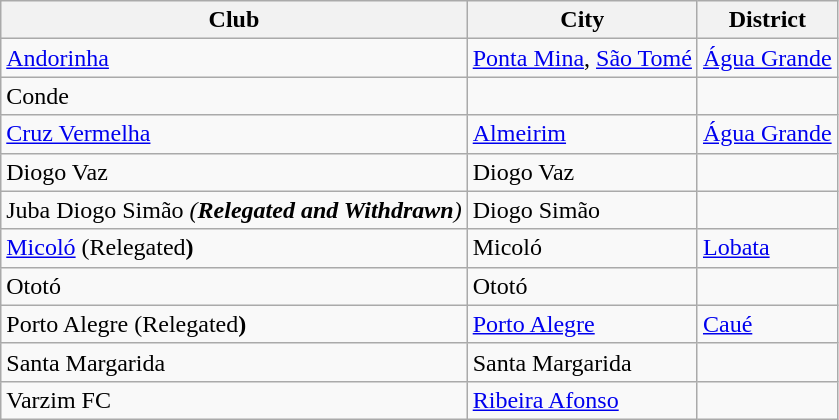<table class="wikitable">
<tr>
<th>Club</th>
<th>City</th>
<th>District</th>
</tr>
<tr>
<td><a href='#'>Andorinha</a></td>
<td><a href='#'>Ponta Mina</a>, <a href='#'>São Tomé</a></td>
<td><a href='#'>Água Grande</a></td>
</tr>
<tr>
<td>Conde</td>
<td></td>
<td></td>
</tr>
<tr>
<td><a href='#'>Cruz Vermelha</a></td>
<td><a href='#'>Almeirim</a></td>
<td><a href='#'>Água Grande</a></td>
</tr>
<tr>
<td>Diogo Vaz</td>
<td>Diogo Vaz</td>
<td></td>
</tr>
<tr>
<td>Juba Diogo Simão <em>(<strong>Relegated and Withdrawn</strong>)<strong></td>
<td>Diogo Simão</td>
<td></td>
</tr>
<tr>
<td><a href='#'>Micoló</a> </em>(</strong>Relegated<strong>)<em></td>
<td>Micoló</td>
<td><a href='#'>Lobata</a></td>
</tr>
<tr>
<td>Ototó</td>
<td>Ototó</td>
<td></td>
</tr>
<tr>
<td>Porto Alegre </em>(</strong>Relegated<strong>)<em></td>
<td><a href='#'>Porto Alegre</a></td>
<td><a href='#'>Caué</a></td>
</tr>
<tr>
<td>Santa Margarida</td>
<td>Santa Margarida</td>
<td></td>
</tr>
<tr>
<td>Varzim FC</td>
<td><a href='#'>Ribeira Afonso</a></td>
<td></td>
</tr>
</table>
